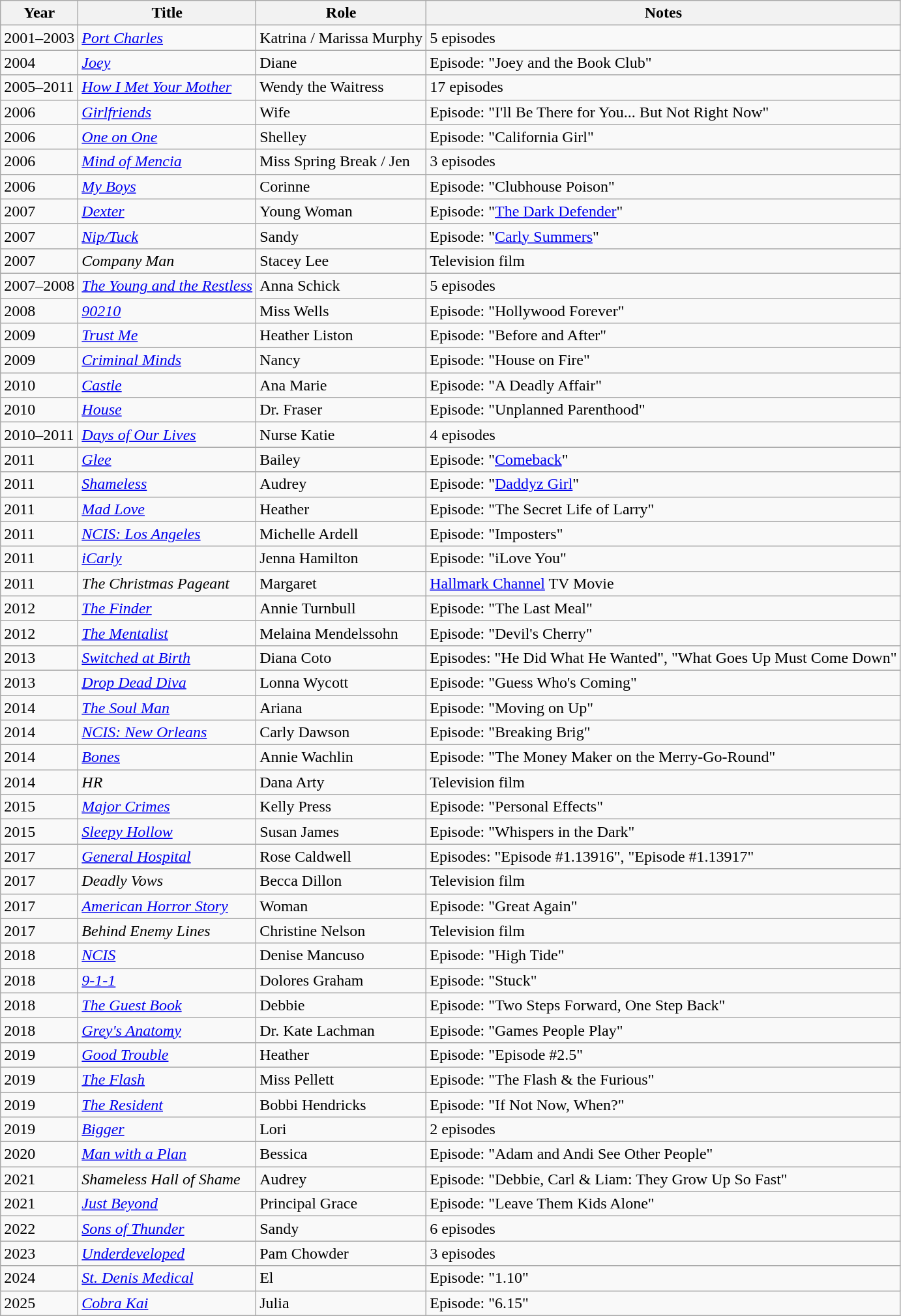<table class="wikitable">
<tr>
<th>Year</th>
<th>Title</th>
<th>Role</th>
<th>Notes</th>
</tr>
<tr>
<td>2001–2003</td>
<td><em><a href='#'>Port Charles</a></em></td>
<td>Katrina / Marissa Murphy</td>
<td>5 episodes</td>
</tr>
<tr>
<td>2004</td>
<td><em><a href='#'>Joey</a></em></td>
<td>Diane</td>
<td>Episode: "Joey and the Book Club"</td>
</tr>
<tr>
<td>2005–2011</td>
<td><em><a href='#'>How I Met Your Mother</a></em></td>
<td>Wendy the Waitress</td>
<td>17 episodes</td>
</tr>
<tr>
<td>2006</td>
<td><em><a href='#'>Girlfriends</a></em></td>
<td>Wife</td>
<td>Episode: "I'll Be There for You... But Not Right Now"</td>
</tr>
<tr>
<td>2006</td>
<td><em><a href='#'>One on One</a></em></td>
<td>Shelley</td>
<td>Episode: "California Girl"</td>
</tr>
<tr>
<td>2006</td>
<td><em><a href='#'>Mind of Mencia</a></em></td>
<td>Miss Spring Break / Jen</td>
<td>3 episodes</td>
</tr>
<tr>
<td>2006</td>
<td><em><a href='#'>My Boys</a></em></td>
<td>Corinne</td>
<td>Episode: "Clubhouse Poison"</td>
</tr>
<tr>
<td>2007</td>
<td><em><a href='#'>Dexter</a></em></td>
<td>Young Woman</td>
<td>Episode: "<a href='#'>The Dark Defender</a>"</td>
</tr>
<tr>
<td>2007</td>
<td><em><a href='#'>Nip/Tuck</a></em></td>
<td>Sandy</td>
<td>Episode: "<a href='#'>Carly Summers</a>"</td>
</tr>
<tr>
<td>2007</td>
<td><em>Company Man</em></td>
<td>Stacey Lee</td>
<td>Television film</td>
</tr>
<tr>
<td>2007–2008</td>
<td><em><a href='#'>The Young and the Restless</a></em></td>
<td>Anna Schick</td>
<td>5 episodes</td>
</tr>
<tr>
<td>2008</td>
<td><em><a href='#'>90210</a></em></td>
<td>Miss Wells</td>
<td>Episode: "Hollywood Forever"</td>
</tr>
<tr>
<td>2009</td>
<td><em><a href='#'>Trust Me</a></em></td>
<td>Heather Liston</td>
<td>Episode: "Before and After"</td>
</tr>
<tr>
<td>2009</td>
<td><em><a href='#'>Criminal Minds</a></em></td>
<td>Nancy</td>
<td>Episode: "House on Fire"</td>
</tr>
<tr>
<td>2010</td>
<td><em><a href='#'>Castle</a></em></td>
<td>Ana Marie</td>
<td>Episode: "A Deadly Affair"</td>
</tr>
<tr>
<td>2010</td>
<td><em><a href='#'>House</a></em></td>
<td>Dr. Fraser</td>
<td>Episode: "Unplanned Parenthood"</td>
</tr>
<tr>
<td>2010–2011</td>
<td><em><a href='#'>Days of Our Lives</a></em></td>
<td>Nurse Katie</td>
<td>4 episodes</td>
</tr>
<tr>
<td>2011</td>
<td><em><a href='#'>Glee</a></em></td>
<td>Bailey</td>
<td>Episode: "<a href='#'>Comeback</a>"</td>
</tr>
<tr>
<td>2011</td>
<td><em><a href='#'>Shameless</a></em></td>
<td>Audrey</td>
<td>Episode: "<a href='#'>Daddyz Girl</a>"</td>
</tr>
<tr>
<td>2011</td>
<td><em><a href='#'>Mad Love</a></em></td>
<td>Heather</td>
<td>Episode: "The Secret Life of Larry"</td>
</tr>
<tr>
<td>2011</td>
<td><em><a href='#'>NCIS: Los Angeles</a></em></td>
<td>Michelle Ardell</td>
<td>Episode: "Imposters"</td>
</tr>
<tr>
<td>2011</td>
<td><em><a href='#'>iCarly</a></em></td>
<td>Jenna Hamilton</td>
<td>Episode: "iLove You"</td>
</tr>
<tr>
<td>2011</td>
<td><em>The Christmas Pageant</em></td>
<td>Margaret</td>
<td><a href='#'>Hallmark Channel</a> TV Movie</td>
</tr>
<tr>
<td>2012</td>
<td><em><a href='#'>The Finder</a></em></td>
<td>Annie Turnbull</td>
<td>Episode: "The Last Meal"</td>
</tr>
<tr>
<td>2012</td>
<td><em><a href='#'>The Mentalist</a></em></td>
<td>Melaina Mendelssohn</td>
<td>Episode: "Devil's Cherry"</td>
</tr>
<tr>
<td>2013</td>
<td><em><a href='#'>Switched at Birth</a></em></td>
<td>Diana Coto</td>
<td>Episodes: "He Did What He Wanted", "What Goes Up Must Come Down"</td>
</tr>
<tr>
<td>2013</td>
<td><em><a href='#'>Drop Dead Diva</a></em></td>
<td>Lonna Wycott</td>
<td>Episode: "Guess Who's Coming"</td>
</tr>
<tr>
<td>2014</td>
<td><em><a href='#'>The Soul Man</a></em></td>
<td>Ariana</td>
<td>Episode: "Moving on Up"</td>
</tr>
<tr>
<td>2014</td>
<td><em><a href='#'>NCIS: New Orleans</a></em></td>
<td>Carly Dawson</td>
<td>Episode: "Breaking Brig"</td>
</tr>
<tr>
<td>2014</td>
<td><em><a href='#'>Bones</a></em></td>
<td>Annie Wachlin</td>
<td>Episode: "The Money Maker on the Merry-Go-Round"</td>
</tr>
<tr>
<td>2014</td>
<td><em>HR</em></td>
<td>Dana Arty</td>
<td>Television film</td>
</tr>
<tr>
<td>2015</td>
<td><em><a href='#'>Major Crimes</a></em></td>
<td>Kelly Press</td>
<td>Episode: "Personal Effects"</td>
</tr>
<tr>
<td>2015</td>
<td><em><a href='#'>Sleepy Hollow</a></em></td>
<td>Susan James</td>
<td>Episode: "Whispers in the Dark"</td>
</tr>
<tr>
<td>2017</td>
<td><em><a href='#'>General Hospital</a></em></td>
<td>Rose Caldwell</td>
<td>Episodes: "Episode #1.13916", "Episode #1.13917"</td>
</tr>
<tr>
<td>2017</td>
<td><em>Deadly Vows</em></td>
<td>Becca Dillon</td>
<td>Television film</td>
</tr>
<tr>
<td>2017</td>
<td><em><a href='#'>American Horror Story</a></em></td>
<td>Woman</td>
<td>Episode: "Great Again"</td>
</tr>
<tr>
<td>2017</td>
<td><em>Behind Enemy Lines</em></td>
<td>Christine Nelson</td>
<td>Television film</td>
</tr>
<tr>
<td>2018</td>
<td><em><a href='#'>NCIS</a></em></td>
<td>Denise Mancuso</td>
<td>Episode: "High Tide"</td>
</tr>
<tr>
<td>2018</td>
<td><em><a href='#'>9-1-1</a></em></td>
<td>Dolores Graham</td>
<td>Episode: "Stuck"</td>
</tr>
<tr>
<td>2018</td>
<td><em><a href='#'>The Guest Book</a></em></td>
<td>Debbie</td>
<td>Episode: "Two Steps Forward, One Step Back"</td>
</tr>
<tr>
<td>2018</td>
<td><em><a href='#'>Grey's Anatomy</a></em></td>
<td>Dr. Kate Lachman</td>
<td>Episode: "Games People Play"</td>
</tr>
<tr>
<td>2019</td>
<td><em><a href='#'>Good Trouble</a></em></td>
<td>Heather</td>
<td>Episode: "Episode #2.5"</td>
</tr>
<tr>
<td>2019</td>
<td><em><a href='#'>The Flash</a></em></td>
<td>Miss Pellett</td>
<td>Episode: "The Flash & the Furious"</td>
</tr>
<tr>
<td>2019</td>
<td><em><a href='#'>The Resident</a></em></td>
<td>Bobbi Hendricks</td>
<td>Episode: "If Not Now, When?"</td>
</tr>
<tr>
<td>2019</td>
<td><em><a href='#'>Bigger</a></em></td>
<td>Lori</td>
<td>2 episodes</td>
</tr>
<tr>
<td>2020</td>
<td><em><a href='#'>Man with a Plan</a></em></td>
<td>Bessica</td>
<td>Episode: "Adam and Andi See Other People"</td>
</tr>
<tr>
<td>2021</td>
<td><em>Shameless Hall of Shame</em></td>
<td>Audrey</td>
<td>Episode: "Debbie, Carl & Liam: They Grow Up So Fast"</td>
</tr>
<tr>
<td>2021</td>
<td><em><a href='#'>Just Beyond</a></em></td>
<td>Principal Grace</td>
<td>Episode: "Leave Them Kids Alone"</td>
</tr>
<tr>
<td>2022</td>
<td><em><a href='#'>Sons of Thunder</a></em></td>
<td>Sandy</td>
<td>6 episodes</td>
</tr>
<tr>
<td>2023</td>
<td><em><a href='#'>Underdeveloped</a></em></td>
<td>Pam Chowder</td>
<td>3 episodes</td>
</tr>
<tr>
<td>2024</td>
<td><em><a href='#'>St. Denis Medical</a></em></td>
<td>El</td>
<td>Episode: "1.10"</td>
</tr>
<tr>
<td>2025</td>
<td><em><a href='#'>Cobra Kai</a></em></td>
<td>Julia</td>
<td>Episode: "6.15"</td>
</tr>
</table>
